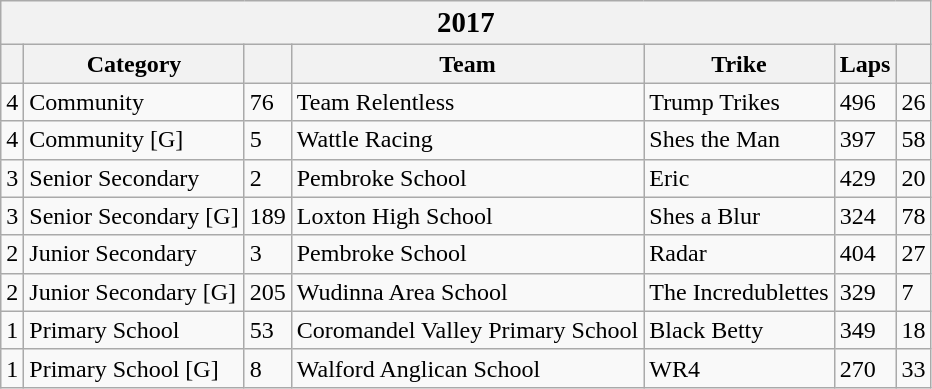<table class="wikitable">
<tr>
<th colspan="7"><big>2017</big></th>
</tr>
<tr>
<th></th>
<th>Category</th>
<th></th>
<th>Team</th>
<th>Trike</th>
<th>Laps</th>
<th></th>
</tr>
<tr>
<td>4</td>
<td>Community</td>
<td>76</td>
<td> Team Relentless</td>
<td>Trump Trikes</td>
<td>496</td>
<td>26</td>
</tr>
<tr>
<td>4</td>
<td>Community [G]</td>
<td>5</td>
<td> Wattle Racing</td>
<td>Shes the Man</td>
<td>397</td>
<td>58</td>
</tr>
<tr>
<td>3</td>
<td>Senior Secondary</td>
<td>2</td>
<td> Pembroke School</td>
<td>Eric</td>
<td>429</td>
<td>20</td>
</tr>
<tr>
<td>3</td>
<td>Senior Secondary [G]</td>
<td>189</td>
<td> Loxton High School</td>
<td>Shes a Blur</td>
<td>324</td>
<td>78</td>
</tr>
<tr>
<td>2</td>
<td>Junior Secondary</td>
<td>3</td>
<td> Pembroke School</td>
<td>Radar</td>
<td>404</td>
<td>27</td>
</tr>
<tr>
<td>2</td>
<td>Junior Secondary [G]</td>
<td>205</td>
<td> Wudinna Area School</td>
<td>The Incredublettes</td>
<td>329</td>
<td>7</td>
</tr>
<tr>
<td>1</td>
<td>Primary School</td>
<td>53</td>
<td> Coromandel Valley Primary School</td>
<td>Black Betty</td>
<td>349</td>
<td>18</td>
</tr>
<tr>
<td>1</td>
<td>Primary School [G]</td>
<td>8</td>
<td> Walford Anglican School</td>
<td>WR4</td>
<td>270</td>
<td>33</td>
</tr>
</table>
